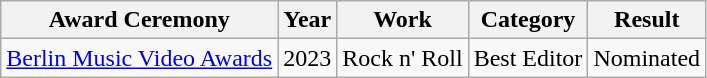<table class="wikitable">
<tr>
<th>Award Ceremony</th>
<th>Year</th>
<th>Work</th>
<th>Category</th>
<th>Result</th>
</tr>
<tr>
<td><a href='#'>Berlin Music Video Awards</a></td>
<td>2023</td>
<td>Rock n' Roll</td>
<td>Best Editor</td>
<td>Nominated</td>
</tr>
</table>
